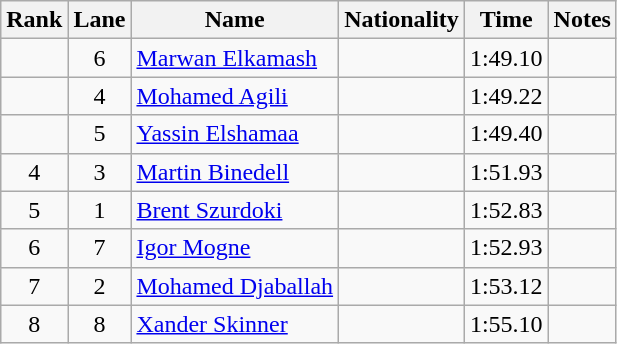<table class="wikitable sortable" style="text-align:center">
<tr>
<th>Rank</th>
<th>Lane</th>
<th>Name</th>
<th>Nationality</th>
<th>Time</th>
<th>Notes</th>
</tr>
<tr>
<td></td>
<td>6</td>
<td align=left><a href='#'>Marwan Elkamash</a></td>
<td align=left></td>
<td>1:49.10</td>
<td></td>
</tr>
<tr>
<td></td>
<td>4</td>
<td align=left><a href='#'>Mohamed Agili</a></td>
<td align=left></td>
<td>1:49.22</td>
<td></td>
</tr>
<tr>
<td></td>
<td>5</td>
<td align=left><a href='#'>Yassin Elshamaa</a></td>
<td align=left></td>
<td>1:49.40</td>
<td></td>
</tr>
<tr>
<td>4</td>
<td>3</td>
<td align=left><a href='#'>Martin Binedell</a></td>
<td align=left></td>
<td>1:51.93</td>
<td></td>
</tr>
<tr>
<td>5</td>
<td>1</td>
<td align=left><a href='#'>Brent Szurdoki</a></td>
<td align=left></td>
<td>1:52.83</td>
<td></td>
</tr>
<tr>
<td>6</td>
<td>7</td>
<td align=left><a href='#'>Igor Mogne</a></td>
<td align=left></td>
<td>1:52.93</td>
<td></td>
</tr>
<tr>
<td>7</td>
<td>2</td>
<td align=left><a href='#'>Mohamed Djaballah</a></td>
<td align=left></td>
<td>1:53.12</td>
<td></td>
</tr>
<tr>
<td>8</td>
<td>8</td>
<td align=left><a href='#'>Xander Skinner</a></td>
<td align=left></td>
<td>1:55.10</td>
<td></td>
</tr>
</table>
